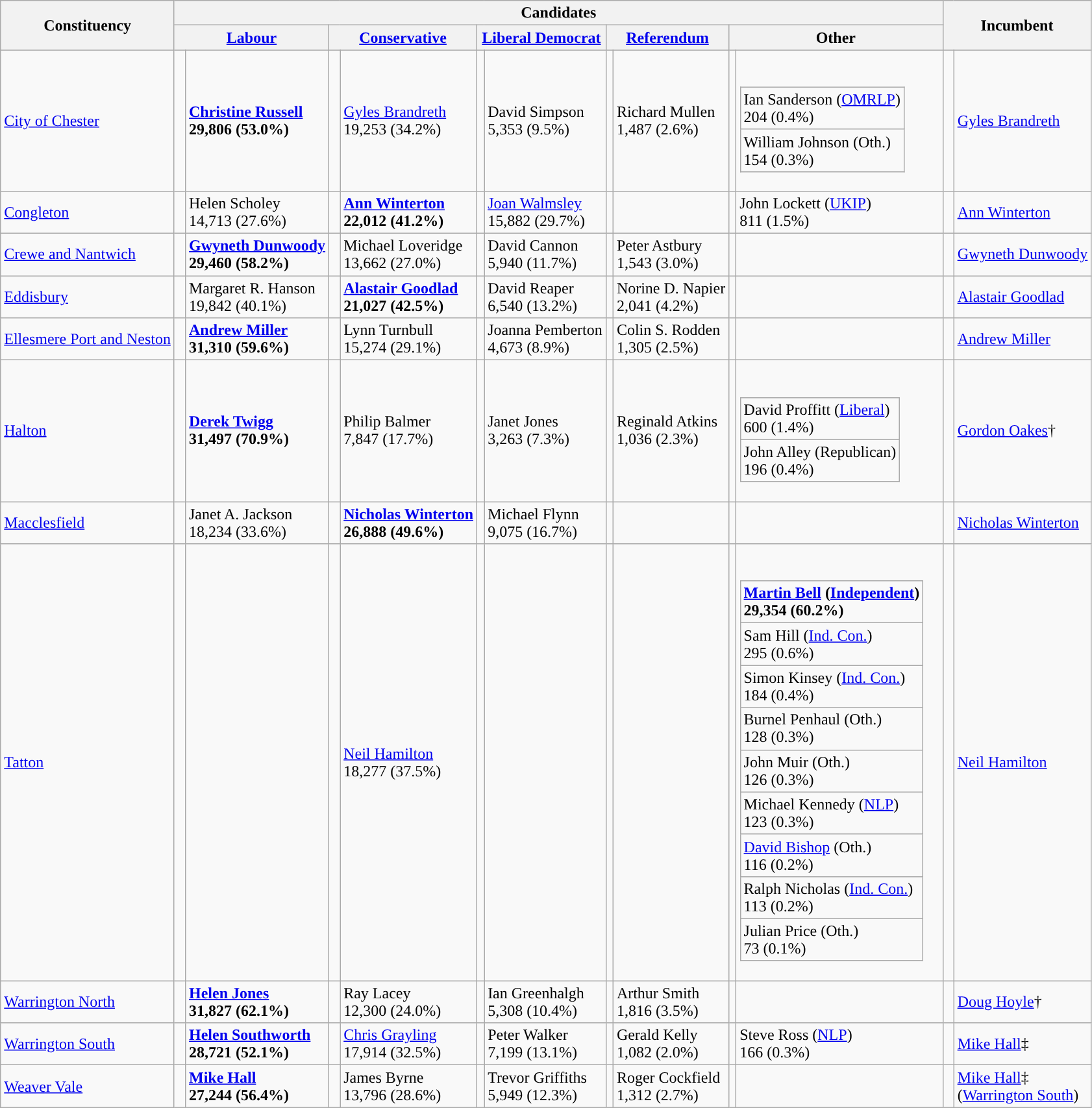<table class="wikitable">
<tr>
<th rowspan="2">Constituency</th>
<th colspan="10">Candidates</th>
<th colspan="2" rowspan="2">Incumbent</th>
</tr>
<tr>
<th colspan="2"><a href='#'>Labour</a></th>
<th colspan="2"><a href='#'>Conservative</a></th>
<th colspan="2"><a href='#'>Liberal Democrat</a></th>
<th colspan="2"><a href='#'>Referendum</a></th>
<th colspan="2">Other</th>
</tr>
<tr>
<td><a href='#'>City of Chester</a></td>
<td style="color:inherit;background:"> </td>
<td><strong><a href='#'>Christine Russell</a></strong><br><strong>29,806 (53.0%)</strong></td>
<td></td>
<td><a href='#'>Gyles Brandreth</a><br>19,253 (34.2%)</td>
<td></td>
<td>David Simpson<br>5,353 (9.5%)</td>
<td></td>
<td>Richard Mullen<br>1,487 (2.6%)</td>
<td></td>
<td><br><table class="wikitable">
<tr>
<td>Ian Sanderson (<a href='#'>OMRLP</a>)<br>204 (0.4%)</td>
</tr>
<tr>
<td>William Johnson (Oth.)<br>154 (0.3%)</td>
</tr>
</table>
</td>
<td style="color:inherit;background:"> </td>
<td><a href='#'>Gyles Brandreth</a></td>
</tr>
<tr>
<td><a href='#'>Congleton</a></td>
<td></td>
<td>Helen Scholey<br>14,713 (27.6%)</td>
<td style="color:inherit;background:"> </td>
<td><strong><a href='#'>Ann Winterton</a></strong><br><strong>22,012 (41.2%)</strong></td>
<td></td>
<td><a href='#'>Joan Walmsley</a><br>15,882 (29.7%)</td>
<td></td>
<td></td>
<td></td>
<td>John Lockett (<a href='#'>UKIP</a>)<br>811 (1.5%)</td>
<td style="color:inherit;background:"> </td>
<td><a href='#'>Ann Winterton</a></td>
</tr>
<tr>
<td><a href='#'>Crewe and Nantwich</a></td>
<td style="color:inherit;background:"> </td>
<td><strong><a href='#'>Gwyneth Dunwoody</a></strong><br><strong>29,460 (58.2%)</strong></td>
<td></td>
<td>Michael Loveridge<br>13,662 (27.0%)</td>
<td></td>
<td>David Cannon<br>5,940 (11.7%)</td>
<td></td>
<td>Peter Astbury<br>1,543 (3.0%)</td>
<td></td>
<td></td>
<td style="color:inherit;background:"> </td>
<td><a href='#'>Gwyneth Dunwoody</a></td>
</tr>
<tr>
<td><a href='#'>Eddisbury</a></td>
<td></td>
<td>Margaret R. Hanson<br>19,842 (40.1%)</td>
<td style="color:inherit;background:"> </td>
<td><strong><a href='#'>Alastair Goodlad</a></strong><br><strong>21,027 (42.5%)</strong></td>
<td></td>
<td>David Reaper<br>6,540 (13.2%)</td>
<td></td>
<td>Norine D. Napier<br>2,041 (4.2%)</td>
<td></td>
<td></td>
<td style="color:inherit;background:"> </td>
<td><a href='#'>Alastair Goodlad</a></td>
</tr>
<tr>
<td><a href='#'>Ellesmere Port and Neston</a></td>
<td style="color:inherit;background:"> </td>
<td><strong><a href='#'>Andrew Miller</a></strong><br><strong>31,310 (59.6%)</strong></td>
<td></td>
<td>Lynn Turnbull<br>15,274 (29.1%)</td>
<td></td>
<td>Joanna Pemberton<br>4,673 (8.9%)</td>
<td></td>
<td>Colin S. Rodden<br>1,305 (2.5%)</td>
<td></td>
<td></td>
<td style="color:inherit;background:"> </td>
<td><a href='#'>Andrew Miller</a></td>
</tr>
<tr>
<td><a href='#'>Halton</a></td>
<td style="color:inherit;background:"> </td>
<td><strong><a href='#'>Derek Twigg</a></strong><br><strong>31,497 (70.9%)</strong></td>
<td></td>
<td>Philip Balmer<br>7,847 (17.7%)</td>
<td></td>
<td>Janet Jones<br>3,263 (7.3%)</td>
<td></td>
<td>Reginald Atkins<br>1,036 (2.3%)</td>
<td></td>
<td><br><table class="wikitable">
<tr>
<td>David Proffitt (<a href='#'>Liberal</a>)<br>600 (1.4%)</td>
</tr>
<tr>
<td>John Alley (Republican)<br>196 (0.4%)</td>
</tr>
</table>
</td>
<td style="color:inherit;background:"> </td>
<td><a href='#'>Gordon Oakes</a>†</td>
</tr>
<tr>
<td><a href='#'>Macclesfield</a></td>
<td></td>
<td>Janet A. Jackson<br>18,234 (33.6%)</td>
<td style="color:inherit;background:"> </td>
<td><strong><a href='#'>Nicholas Winterton</a></strong><br><strong>26,888 (49.6%)</strong></td>
<td></td>
<td>Michael Flynn<br>9,075 (16.7%)</td>
<td></td>
<td></td>
<td></td>
<td></td>
<td style="color:inherit;background:"> </td>
<td><a href='#'>Nicholas Winterton</a></td>
</tr>
<tr>
<td><a href='#'>Tatton</a></td>
<td></td>
<td></td>
<td></td>
<td><a href='#'>Neil Hamilton</a><br>18,277 (37.5%)</td>
<td></td>
<td></td>
<td></td>
<td></td>
<td></td>
<td><br><table class="wikitable">
<tr>
<td><strong><a href='#'>Martin Bell</a> (<a href='#'>Independent</a>)</strong><br><strong>29,354 (60.2%)</strong></td>
</tr>
<tr>
<td>Sam Hill (<a href='#'>Ind. Con.</a>)<br>295 (0.6%)</td>
</tr>
<tr>
<td>Simon Kinsey (<a href='#'>Ind. Con.</a>)<br>184 (0.4%)</td>
</tr>
<tr>
<td>Burnel Penhaul (Oth.)<br>128 (0.3%)</td>
</tr>
<tr>
<td>John Muir (Oth.)<br>126 (0.3%)</td>
</tr>
<tr>
<td>Michael Kennedy (<a href='#'>NLP</a>)<br>123 (0.3%)</td>
</tr>
<tr>
<td><a href='#'>David Bishop</a> (Oth.)<br>116 (0.2%)</td>
</tr>
<tr>
<td>Ralph Nicholas (<a href='#'>Ind. Con.</a>)<br>113 (0.2%)</td>
</tr>
<tr>
<td>Julian Price (Oth.)<br>73 (0.1%)</td>
</tr>
</table>
</td>
<td style="color:inherit;background:"> </td>
<td><a href='#'>Neil Hamilton</a></td>
</tr>
<tr>
<td><a href='#'>Warrington North</a></td>
<td style="color:inherit;background:"> </td>
<td><strong><a href='#'>Helen Jones</a></strong><br><strong>31,827 (62.1%)</strong></td>
<td></td>
<td>Ray Lacey<br>12,300 (24.0%)</td>
<td></td>
<td>Ian Greenhalgh<br>5,308 (10.4%)</td>
<td></td>
<td>Arthur Smith<br>1,816 (3.5%)</td>
<td></td>
<td></td>
<td style="color:inherit;background:"> </td>
<td><a href='#'>Doug Hoyle</a>†</td>
</tr>
<tr>
<td><a href='#'>Warrington South</a></td>
<td style="color:inherit;background:"> </td>
<td><strong><a href='#'>Helen Southworth</a></strong><br><strong>28,721 (52.1%)</strong></td>
<td></td>
<td><a href='#'>Chris Grayling</a><br>17,914 (32.5%)</td>
<td></td>
<td>Peter Walker<br>7,199 (13.1%)</td>
<td></td>
<td>Gerald Kelly<br>1,082 (2.0%)</td>
<td></td>
<td>Steve Ross (<a href='#'>NLP</a>)<br>166 (0.3%)</td>
<td style="color:inherit;background:"> </td>
<td><a href='#'>Mike Hall</a>‡</td>
</tr>
<tr>
<td><a href='#'>Weaver Vale</a></td>
<td style="color:inherit;background:"> </td>
<td><strong><a href='#'>Mike Hall</a></strong><br><strong>27,244 (56.4%)</strong></td>
<td></td>
<td>James Byrne<br>13,796 (28.6%)</td>
<td></td>
<td>Trevor Griffiths<br>5,949 (12.3%)</td>
<td></td>
<td>Roger Cockfield<br>1,312 (2.7%)</td>
<td></td>
<td></td>
<td style="color:inherit;background:"> </td>
<td><a href='#'>Mike Hall</a>‡<br>(<a href='#'>Warrington South</a>)</td>
</tr>
</table>
